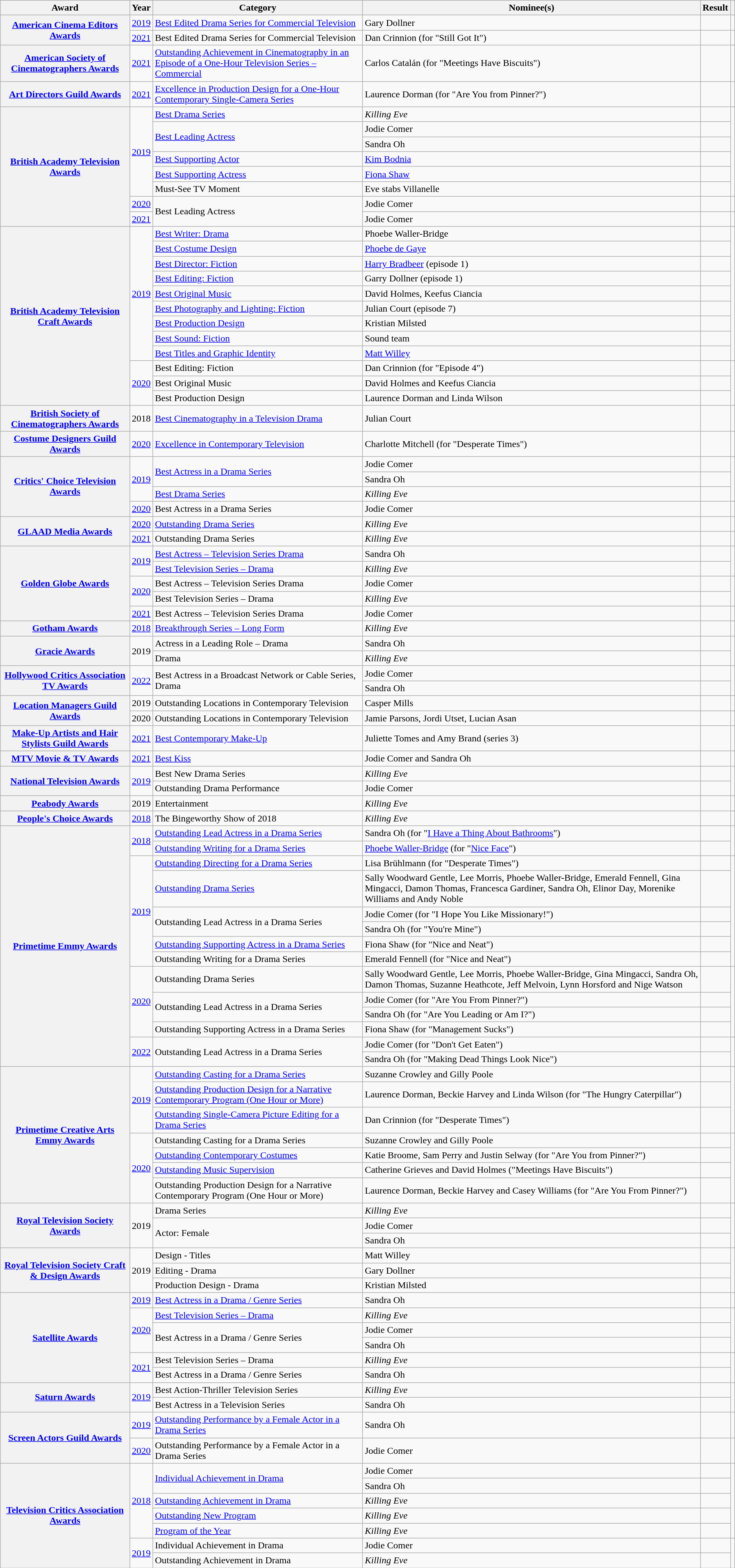<table class="wikitable sortable plainrowheaders">
<tr>
<th scope="col">Award</th>
<th scope="col">Year</th>
<th scope="col">Category</th>
<th scope="col">Nominee(s)</th>
<th scope="col">Result</th>
<th scope="col" class="unsortable"></th>
</tr>
<tr>
<th scope="rowgroup" rowspan="2"><a href='#'>American Cinema Editors Awards</a></th>
<td style="text-align: center;"><a href='#'>2019</a></td>
<td><a href='#'>Best Edited Drama Series for Commercial Television</a></td>
<td data-sort-value="Dollner, Gary">Gary Dollner</td>
<td></td>
<td style="text-align: center;"></td>
</tr>
<tr>
<td style="text-align: center;"><a href='#'>2021</a></td>
<td>Best Edited Drama Series for Commercial Television</td>
<td>Dan Crinnion (for "Still Got It")</td>
<td></td>
<td style="text-align: center;"></td>
</tr>
<tr>
<th scope="rowgroup"><a href='#'>American Society of Cinematographers Awards</a></th>
<td style="text-align: center;"><a href='#'>2021</a></td>
<td><a href='#'>Outstanding Achievement in Cinematography in an Episode of a One-Hour Television Series – Commercial</a></td>
<td>Carlos Catalán (for "Meetings Have Biscuits")</td>
<td></td>
<td style="text-align:center;"></td>
</tr>
<tr>
<th scope="rowgroup"><a href='#'>Art Directors Guild Awards</a></th>
<td style="text-align: center;"><a href='#'>2021</a></td>
<td><a href='#'>Excellence in Production Design for a One-Hour Contemporary Single-Camera Series</a></td>
<td>Laurence Dorman (for "Are You from Pinner?")</td>
<td></td>
<td style="text-align:center;"></td>
</tr>
<tr>
<th scope="rowgroup" rowspan="8"><a href='#'>British Academy Television Awards</a></th>
<td rowspan="6" style="text-align: center;"><a href='#'>2019</a></td>
<td><a href='#'>Best Drama Series</a></td>
<td><em>Killing Eve</em></td>
<td></td>
<td rowspan="6" style="text-align: center;"><br></td>
</tr>
<tr>
<td rowspan="2"><a href='#'>Best Leading Actress</a></td>
<td data-sort-value="Comer, Jodie">Jodie Comer</td>
<td></td>
</tr>
<tr>
<td data-sort-value="Oh, Sandra">Sandra Oh</td>
<td></td>
</tr>
<tr>
<td><a href='#'>Best Supporting Actor</a></td>
<td data-sort-value="Bodnia, Kim"><a href='#'>Kim Bodnia</a></td>
<td></td>
</tr>
<tr>
<td><a href='#'>Best Supporting Actress</a></td>
<td data-sort-value="Shaw, Fiona"><a href='#'>Fiona Shaw</a></td>
<td></td>
</tr>
<tr>
<td>Must-See TV Moment</td>
<td>Eve stabs Villanelle</td>
<td></td>
</tr>
<tr>
<td style="text-align: center;"><a href='#'>2020</a></td>
<td rowspan="2">Best Leading Actress</td>
<td>Jodie Comer</td>
<td></td>
<td style="text-align: center;"></td>
</tr>
<tr>
<td style="text-align: center;"><a href='#'>2021</a></td>
<td data-sort-value="Comer, Jodie">Jodie Comer</td>
<td></td>
<td style="text-align:center;"></td>
</tr>
<tr>
<th scope="rowgroup" rowspan="12"><a href='#'>British Academy Television Craft Awards</a></th>
<td rowspan="9" style="text-align: center;"><a href='#'>2019</a></td>
<td><a href='#'>Best Writer: Drama</a></td>
<td data-sort-value="Waller-Bridge, Phoebe">Phoebe Waller-Bridge</td>
<td></td>
<td rowspan="9" style="text-align: center;"></td>
</tr>
<tr>
<td><a href='#'>Best Costume Design</a></td>
<td data-sort-value="De Gaye, Phoebe"><a href='#'>Phoebe de Gaye</a></td>
<td></td>
</tr>
<tr>
<td><a href='#'>Best Director: Fiction</a></td>
<td data-sort-value="Bradbeer, Harry (episode 1)"><a href='#'>Harry Bradbeer</a> (episode 1)</td>
<td></td>
</tr>
<tr>
<td><a href='#'>Best Editing: Fiction</a></td>
<td data-sort-value="Dollner, Garry">Garry Dollner (episode 1)</td>
<td></td>
</tr>
<tr>
<td><a href='#'>Best Original Music</a></td>
<td data-sort-value="Holmes, David, Keefus Ciancia">David Holmes, Keefus Ciancia</td>
<td></td>
</tr>
<tr>
<td><a href='#'>Best Photography and Lighting: Fiction</a></td>
<td data-sort-value="Court, Julian (episode 7)">Julian Court (episode 7)</td>
<td></td>
</tr>
<tr>
<td><a href='#'>Best Production Design</a></td>
<td data-sort-value="Milsted, Kristian">Kristian Milsted</td>
<td></td>
</tr>
<tr>
<td><a href='#'>Best Sound: Fiction</a></td>
<td>Sound team</td>
<td></td>
</tr>
<tr>
<td><a href='#'>Best Titles and Graphic Identity</a></td>
<td data-sort-value="Willey, Matt"><a href='#'>Matt Willey</a></td>
<td></td>
</tr>
<tr>
<td rowspan="3" style="text-align: center;"><a href='#'>2020</a></td>
<td>Best Editing: Fiction</td>
<td>Dan Crinnion (for "Episode 4")</td>
<td></td>
<td rowspan="3" style="text-align: center;"></td>
</tr>
<tr>
<td>Best Original Music</td>
<td>David Holmes and Keefus Ciancia</td>
<td></td>
</tr>
<tr>
<td>Best Production Design</td>
<td>Laurence Dorman and Linda Wilson</td>
<td></td>
</tr>
<tr>
<th scope="row"><a href='#'>British Society of Cinematographers Awards</a></th>
<td align="center">2018</td>
<td><a href='#'>Best Cinematography in a Television Drama</a></td>
<td>Julian Court </td>
<td></td>
<td align="center"></td>
</tr>
<tr>
<th scope="rowgroup"><a href='#'>Costume Designers Guild Awards</a></th>
<td style="text-align: center;"><a href='#'>2020</a></td>
<td><a href='#'>Excellence in Contemporary Television</a></td>
<td data-sort-value="Mitchell, Charlotte">Charlotte Mitchell (for "Desperate Times")</td>
<td></td>
<td style="text-align: center;"></td>
</tr>
<tr>
<th scope="rowgroup" rowspan="4"><a href='#'>Critics' Choice Television Awards</a></th>
<td rowspan="3" style="text-align: center;"><a href='#'>2019</a></td>
<td rowspan="2"><a href='#'>Best Actress in a Drama Series</a></td>
<td data-sort-value="Comer, Jodie">Jodie Comer</td>
<td></td>
<td rowspan="3" style="text-align: center;"></td>
</tr>
<tr>
<td data-sort-value="Oh, Sandra">Sandra Oh</td>
<td></td>
</tr>
<tr>
<td><a href='#'>Best Drama Series</a></td>
<td><em>Killing Eve</em></td>
<td></td>
</tr>
<tr>
<td style="text-align: center;"><a href='#'>2020</a></td>
<td>Best Actress in a Drama Series</td>
<td data-sort-value="Comer, Jodie">Jodie Comer</td>
<td></td>
<td style="text-align: center;"></td>
</tr>
<tr>
<th scope="rowgroup" rowspan="2"><a href='#'>GLAAD Media Awards</a></th>
<td style="text-align: center;"><a href='#'>2020</a></td>
<td><a href='#'>Outstanding Drama Series</a></td>
<td><em>Killing Eve</em></td>
<td></td>
<td style="text-align: center;"></td>
</tr>
<tr>
<td style="text-align: center;"><a href='#'>2021</a></td>
<td>Outstanding Drama Series</td>
<td><em>Killing Eve</em></td>
<td></td>
<td style="text-align:center;"></td>
</tr>
<tr>
<th scope="rowgroup" rowspan="5"><a href='#'>Golden Globe Awards</a></th>
<td rowspan="2" style="text-align: center;"><a href='#'>2019</a></td>
<td><a href='#'>Best Actress – Television Series Drama</a></td>
<td data-sort-value="Oh, Sandra">Sandra Oh</td>
<td></td>
<td rowspan="2" style="text-align: center;"></td>
</tr>
<tr>
<td><a href='#'>Best Television Series – Drama</a></td>
<td><em>Killing Eve</em></td>
<td></td>
</tr>
<tr>
<td rowspan="2" style="text-align: center;"><a href='#'>2020</a></td>
<td>Best Actress – Television Series Drama</td>
<td data-sort-value="Comer, Jodie">Jodie Comer</td>
<td></td>
<td rowspan="2" style="text-align: center;"></td>
</tr>
<tr>
<td>Best Television Series – Drama</td>
<td><em>Killing Eve</em></td>
<td></td>
</tr>
<tr>
<td style="text-align: center;"><a href='#'>2021</a></td>
<td>Best Actress – Television Series Drama</td>
<td data-sort-value="Comer, Jodie">Jodie Comer</td>
<td></td>
<td style="text-align: center;"></td>
</tr>
<tr>
<th scope="rowgroup"><a href='#'>Gotham Awards</a></th>
<td style="text-align: center;"><a href='#'>2018</a></td>
<td><a href='#'>Breakthrough Series – Long Form</a></td>
<td><em>Killing Eve</em></td>
<td></td>
<td style="text-align: center;"></td>
</tr>
<tr>
<th scope="row" rowspan="2"><a href='#'>Gracie Awards</a></th>
<td rowspan="2" style="text-align: center;">2019</td>
<td>Actress in a Leading Role – Drama</td>
<td data-sort-value="Oh, Sandra">Sandra Oh</td>
<td></td>
<td rowspan="2" style="text-align: center;"></td>
</tr>
<tr>
<td>Drama</td>
<td><em>Killing Eve</em></td>
<td></td>
</tr>
<tr>
<th scope="rowgroup" rowspan="2"><a href='#'>Hollywood Critics Association TV Awards</a></th>
<td rowspan="2" style="text-align: center;"><a href='#'>2022</a></td>
<td rowspan="2">Best Actress in a Broadcast Network or Cable Series, Drama</td>
<td data-sort-value="Comer, Jodie">Jodie Comer</td>
<td></td>
<td rowspan="2" style="text-align: center;"></td>
</tr>
<tr>
<td data-sort-value="Oh, Sandra">Sandra Oh</td>
<td></td>
</tr>
<tr>
<th scope="rowgroup" rowspan="2"><a href='#'>Location Managers Guild Awards</a></th>
<td style="text-align: center;">2019</td>
<td>Outstanding Locations in Contemporary Television</td>
<td data-sort-value="Mills, Casper">Casper Mills</td>
<td></td>
<td style="text-align: center;"><br></td>
</tr>
<tr>
<td style="text-align: center;">2020</td>
<td>Outstanding Locations in Contemporary Television</td>
<td data-sort-value="Jamie Parsons, Jordi Utset, Lucian Asan">Jamie Parsons, Jordi Utset, Lucian Asan</td>
<td></td>
<td style="text-align: center;"></td>
</tr>
<tr>
<th scope="rowgroup"><a href='#'>Make-Up Artists and Hair Stylists Guild Awards</a></th>
<td style="text-align: center;"><a href='#'>2021</a></td>
<td><a href='#'>Best Contemporary Make-Up</a></td>
<td>Juliette Tomes and Amy Brand (series 3)</td>
<td></td>
<td style="text-align:center;"></td>
</tr>
<tr>
<th scope="rowgroup"><a href='#'>MTV Movie & TV Awards</a></th>
<td style="text-align: center;"><a href='#'>2021</a></td>
<td><a href='#'>Best Kiss</a></td>
<td>Jodie Comer and Sandra Oh</td>
<td></td>
<td style="text-align: center;"></td>
</tr>
<tr>
<th scope="rowgroup" rowspan="2"><a href='#'>National Television Awards</a></th>
<td rowspan="2" style="text-align: center;"><a href='#'>2019</a></td>
<td>Best New Drama Series</td>
<td><em>Killing Eve</em></td>
<td></td>
<td rowspan="2" style="text-align: center;"></td>
</tr>
<tr>
<td>Outstanding Drama Performance</td>
<td data-sort-value="Comer, Jodie">Jodie Comer</td>
<td></td>
</tr>
<tr>
<th scope="rowgroup"><a href='#'>Peabody Awards</a></th>
<td style="text-align: center;">2019</td>
<td>Entertainment</td>
<td><em>Killing Eve</em></td>
<td></td>
<td style="text-align: center;"><br></td>
</tr>
<tr>
<th scope="rowgroup"><a href='#'>People's Choice Awards</a></th>
<td style="text-align: center;"><a href='#'>2018</a></td>
<td>The Bingeworthy Show of 2018</td>
<td><em>Killing Eve</em></td>
<td></td>
<td style="text-align: center;"></td>
</tr>
<tr>
<th scope="rowgroup" rowspan="14"><a href='#'>Primetime Emmy Awards</a></th>
<td rowspan="2" style="text-align: center;"><a href='#'>2018</a></td>
<td><a href='#'>Outstanding Lead Actress in a Drama Series</a></td>
<td data-sort-value="Oh, Sandra">Sandra Oh (for "<a href='#'>I Have a Thing About Bathrooms</a>")</td>
<td></td>
<td rowspan="2" style="text-align: center;"></td>
</tr>
<tr>
<td><a href='#'>Outstanding Writing for a Drama Series</a></td>
<td data-sort-value="Waller-Bridge, Phoebe"><a href='#'>Phoebe Waller-Bridge</a> (for "<a href='#'>Nice Face</a>")</td>
<td></td>
</tr>
<tr>
<td rowspan="6" style="text-align: center;"><a href='#'>2019</a></td>
<td><a href='#'>Outstanding Directing for a Drama Series</a></td>
<td>Lisa Brühlmann (for "Desperate Times")</td>
<td></td>
<td rowspan="6" style="text-align: center;"><br></td>
</tr>
<tr>
<td><a href='#'>Outstanding Drama Series</a></td>
<td data-sort-value="Gentle, Sally Woodward, Lee Morris">Sally Woodward Gentle, Lee Morris, Phoebe Waller-Bridge, Emerald Fennell, Gina Mingacci, Damon Thomas, Francesca Gardiner, Sandra Oh, Elinor Day, Morenike Williams and Andy Noble</td>
<td></td>
</tr>
<tr>
<td rowspan="2">Outstanding Lead Actress in a Drama Series</td>
<td data-sort-value="Comer, Jodie">Jodie Comer (for "I Hope You Like Missionary!")</td>
<td></td>
</tr>
<tr>
<td data-sort-value="Oh, Sandra">Sandra Oh (for "You're Mine")</td>
<td></td>
</tr>
<tr>
<td><a href='#'>Outstanding Supporting Actress in a Drama Series</a></td>
<td data-sort-value="Shaw, Fiona">Fiona Shaw (for "Nice and Neat")</td>
<td></td>
</tr>
<tr>
<td>Outstanding Writing for a Drama Series</td>
<td data-sort-value="Fennell, Emerald (Nice and Neat)">Emerald Fennell (for "Nice and Neat")</td>
<td></td>
</tr>
<tr>
<td rowspan="4" style="text-align: center;"><a href='#'>2020</a></td>
<td>Outstanding Drama Series</td>
<td data-sort-value="Gentle, Sally Woodward, Lee Morris">Sally Woodward Gentle, Lee Morris, Phoebe Waller-Bridge, Gina Mingacci, Sandra Oh, Damon Thomas, Suzanne Heathcote, Jeff Melvoin, Lynn Horsford and Nige Watson</td>
<td></td>
<td rowspan="4" style="text-align: center;"><br></td>
</tr>
<tr>
<td rowspan="2">Outstanding Lead Actress in a Drama Series</td>
<td data-sort-value="Comer, Jodie">Jodie Comer (for  "Are You From Pinner?")</td>
<td></td>
</tr>
<tr>
<td data-sort-value="Oh, Sandra">Sandra Oh (for "Are You Leading or Am I?")</td>
<td></td>
</tr>
<tr>
<td>Outstanding Supporting Actress in a Drama Series</td>
<td data-sort-value="Shaw, Fiona">Fiona Shaw (for "Management Sucks")</td>
<td></td>
</tr>
<tr>
<td rowspan="2" style="text-align: center;"><a href='#'>2022</a></td>
<td rowspan="2">Outstanding Lead Actress in a Drama Series</td>
<td data-sort-value="Comer, Jodie">Jodie Comer (for "Don't Get Eaten")</td>
<td></td>
<td rowspan="2" style="text-align: center;"></td>
</tr>
<tr>
<td data-sort-value="Oh, Sandra">Sandra Oh (for "Making Dead Things Look Nice")</td>
<td></td>
</tr>
<tr>
<th scope="rowgroup" rowspan="7"><a href='#'>Primetime Creative Arts Emmy Awards</a></th>
<td rowspan="3" style="text-align: center;"><a href='#'>2019</a></td>
<td><a href='#'>Outstanding Casting for a Drama Series</a></td>
<td data-sort-value="Crowley, Suzanne and Gilly Poole">Suzanne Crowley and Gilly Poole</td>
<td></td>
<td rowspan="3" style="text-align: center;"></td>
</tr>
<tr>
<td><a href='#'>Outstanding Production Design for a Narrative Contemporary Program (One Hour or More)</a></td>
<td data-sort-value="Dorman, Laurence, Beckie Harvey and Linda Wilson">Laurence Dorman, Beckie Harvey and Linda Wilson (for "The Hungry Caterpillar")</td>
<td></td>
</tr>
<tr>
<td><a href='#'>Outstanding Single-Camera Picture Editing for a Drama Series</a></td>
<td data-sort-value="Crinnion, Dan">Dan Crinnion (for "Desperate Times")</td>
<td></td>
</tr>
<tr>
<td rowspan="4" style="text-align: center;"><a href='#'>2020</a></td>
<td>Outstanding Casting for a Drama Series</td>
<td data-sort-value="Crowley, Suzanne and Gilly Poole">Suzanne Crowley and Gilly Poole</td>
<td></td>
<td rowspan="4" style="text-align: center;"></td>
</tr>
<tr>
<td><a href='#'>Outstanding Contemporary Costumes</a></td>
<td>Katie Broome, Sam Perry and Justin Selway (for "Are You from Pinner?")</td>
<td></td>
</tr>
<tr>
<td><a href='#'>Outstanding Music Supervision</a></td>
<td>Catherine Grieves and David Holmes ("Meetings Have Biscuits")</td>
<td></td>
</tr>
<tr>
<td>Outstanding Production Design for a Narrative Contemporary Program (One Hour or More)</td>
<td data-sort-value="Dorman, Laurence, Beckie Harvey and Casey Williams">Laurence Dorman, Beckie Harvey and Casey Williams (for "Are You From Pinner?")</td>
<td></td>
</tr>
<tr>
<th scope="rowgroup" rowspan="3"><a href='#'>Royal Television Society Awards</a></th>
<td style="text-align: center;" rowspan="3">2019</td>
<td>Drama Series</td>
<td><em>Killing Eve</em></td>
<td></td>
<td rowspan="3" style="text-align: center;"></td>
</tr>
<tr>
<td rowspan="2">Actor: Female</td>
<td data-sort-value="Comer, Jodie">Jodie Comer</td>
<td></td>
</tr>
<tr>
<td data-sort-value="Oh, Sandra">Sandra Oh</td>
<td></td>
</tr>
<tr>
<th scope="rowgroup" rowspan="3"><a href='#'>Royal Television Society Craft & Design Awards</a></th>
<td style="text-align: center;" rowspan="3">2019</td>
<td>Design - Titles</td>
<td>Matt Willey</td>
<td></td>
<td rowspan="3" style="text-align: center;"></td>
</tr>
<tr>
<td>Editing - Drama</td>
<td>Gary Dollner</td>
<td></td>
</tr>
<tr>
<td>Production Design - Drama</td>
<td>Kristian Milsted</td>
<td></td>
</tr>
<tr>
<th scope="rowgroup" rowspan="6"><a href='#'>Satellite Awards</a></th>
<td style="text-align: center;"><a href='#'>2019</a></td>
<td><a href='#'>Best Actress in a Drama / Genre Series</a></td>
<td data-sort-value="Oh, Sandra">Sandra Oh</td>
<td></td>
<td style="text-align: center;"></td>
</tr>
<tr>
<td rowspan="3" style="text-align: center;"><a href='#'>2020</a></td>
<td><a href='#'>Best Television Series – Drama</a></td>
<td><em>Killing Eve</em></td>
<td></td>
<td rowspan="3" style="text-align: center;"></td>
</tr>
<tr>
<td rowspan="2">Best Actress in a Drama / Genre Series</td>
<td data-sort-value="Comer, Jodie">Jodie Comer</td>
<td></td>
</tr>
<tr>
<td data-sort-value="Oh, Sandra">Sandra Oh</td>
<td></td>
</tr>
<tr>
<td rowspan="2" style="text-align: center;"><a href='#'>2021</a></td>
<td>Best Television Series – Drama</td>
<td><em>Killing Eve</em></td>
<td></td>
<td rowspan="2" style="text-align: center;"></td>
</tr>
<tr>
<td>Best Actress in a Drama / Genre Series</td>
<td data-sort-value="Oh, Sandra">Sandra Oh</td>
<td></td>
</tr>
<tr>
<th scope="rowgroup" rowspan="2"><a href='#'>Saturn Awards</a></th>
<td rowspan="2" style="text-align: center;"><a href='#'>2019</a></td>
<td>Best Action-Thriller Television Series</td>
<td><em>Killing Eve</em></td>
<td></td>
<td rowspan="2" style="text-align: center;"></td>
</tr>
<tr>
<td>Best Actress in a Television Series</td>
<td data-sort-value="Oh, Sandra">Sandra Oh</td>
<td></td>
</tr>
<tr>
<th scope="rowgroup" rowspan="2"><a href='#'>Screen Actors Guild Awards</a></th>
<td style="text-align: center;"><a href='#'>2019</a></td>
<td><a href='#'>Outstanding Performance by a Female Actor in a Drama Series</a></td>
<td data-sort-value="Oh, Sandra">Sandra Oh</td>
<td></td>
<td style="text-align: center;"><br></td>
</tr>
<tr>
<td style="text-align: center;"><a href='#'>2020</a></td>
<td>Outstanding Performance by a Female Actor in a Drama Series</td>
<td data-sort-value="Comer, Jodie">Jodie Comer</td>
<td></td>
<td style="text-align: center;"></td>
</tr>
<tr>
<th scope="rowgroup" rowspan="7"><a href='#'>Television Critics Association Awards</a></th>
<td rowspan="5" style="text-align: center;"><a href='#'>2018</a></td>
<td rowspan="2"><a href='#'>Individual Achievement in Drama</a></td>
<td>Jodie Comer</td>
<td></td>
<td rowspan="5" style="text-align: center;"></td>
</tr>
<tr>
<td>Sandra Oh</td>
<td></td>
</tr>
<tr>
<td><a href='#'>Outstanding Achievement in Drama</a></td>
<td><em>Killing Eve</em></td>
<td></td>
</tr>
<tr>
<td><a href='#'>Outstanding New Program</a></td>
<td><em>Killing Eve</em></td>
<td></td>
</tr>
<tr>
<td><a href='#'>Program of the Year</a></td>
<td><em>Killing Eve</em></td>
<td></td>
</tr>
<tr>
<td rowspan="2" style="text-align: center;"><a href='#'>2019</a></td>
<td>Individual Achievement in Drama</td>
<td data-sort-value="Comer, Jodie">Jodie Comer</td>
<td></td>
<td rowspan="2" style="text-align: center;"></td>
</tr>
<tr>
<td>Outstanding Achievement in Drama</td>
<td><em>Killing Eve</em></td>
<td></td>
</tr>
</table>
